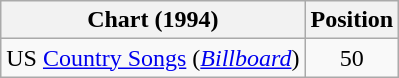<table class="wikitable sortable">
<tr>
<th scope="col">Chart (1994)</th>
<th scope="col">Position</th>
</tr>
<tr>
<td>US <a href='#'>Country Songs</a> (<em><a href='#'>Billboard</a></em>)</td>
<td align="center">50</td>
</tr>
</table>
